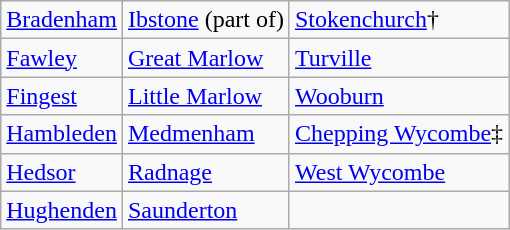<table class="wikitable">
<tr>
<td><a href='#'>Bradenham</a></td>
<td><a href='#'>Ibstone</a> (part of)</td>
<td><a href='#'>Stokenchurch</a>†</td>
</tr>
<tr>
<td><a href='#'>Fawley</a></td>
<td><a href='#'>Great Marlow</a></td>
<td><a href='#'>Turville</a></td>
</tr>
<tr>
<td><a href='#'>Fingest</a></td>
<td><a href='#'>Little Marlow</a></td>
<td><a href='#'>Wooburn</a></td>
</tr>
<tr>
<td><a href='#'>Hambleden</a></td>
<td><a href='#'>Medmenham</a></td>
<td><a href='#'>Chepping Wycombe</a>‡</td>
</tr>
<tr>
<td><a href='#'>Hedsor</a></td>
<td><a href='#'>Radnage</a></td>
<td><a href='#'>West Wycombe</a></td>
</tr>
<tr>
<td><a href='#'>Hughenden</a></td>
<td><a href='#'>Saunderton</a></td>
<td> </td>
</tr>
</table>
